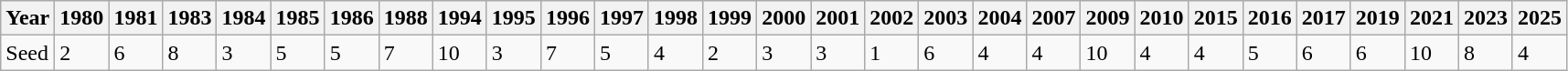<table class="wikitable">
<tr>
<th>Year</th>
<th>1980</th>
<th>1981</th>
<th>1983</th>
<th>1984</th>
<th>1985</th>
<th>1986</th>
<th>1988</th>
<th>1994</th>
<th>1995</th>
<th>1996</th>
<th>1997</th>
<th>1998</th>
<th>1999</th>
<th>2000</th>
<th>2001</th>
<th>2002</th>
<th>2003</th>
<th>2004</th>
<th>2007</th>
<th>2009</th>
<th>2010</th>
<th>2015</th>
<th>2016</th>
<th>2017</th>
<th>2019</th>
<th>2021</th>
<th>2023</th>
<th>2025</th>
</tr>
<tr>
<td>Seed</td>
<td>2</td>
<td>6</td>
<td>8</td>
<td>3</td>
<td>5</td>
<td>5</td>
<td>7</td>
<td>10</td>
<td>3</td>
<td>7</td>
<td>5</td>
<td>4</td>
<td>2</td>
<td>3</td>
<td>3</td>
<td>1</td>
<td>6</td>
<td>4</td>
<td>4</td>
<td>10</td>
<td>4</td>
<td>4</td>
<td>5</td>
<td>6</td>
<td>6</td>
<td>10</td>
<td>8</td>
<td>4</td>
</tr>
</table>
